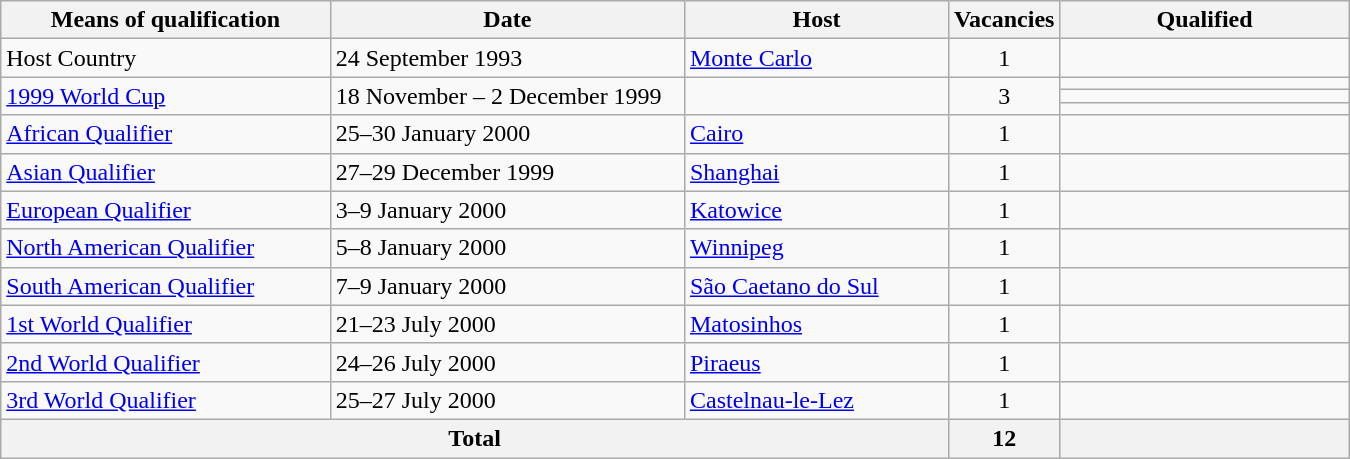<table class="wikitable" width=900>
<tr>
<th width=25%>Means of qualification</th>
<th width=27%>Date</th>
<th width=20%>Host</th>
<th width=6%>Vacancies</th>
<th width=22%>Qualified</th>
</tr>
<tr>
<td>Host Country</td>
<td>24 September 1993</td>
<td> <a href='#'>Monte Carlo</a></td>
<td align="center">1</td>
<td></td>
</tr>
<tr>
<td rowspan="3"><a href='#'>1999 World Cup</a></td>
<td rowspan="3">18 November – 2 December 1999</td>
<td rowspan="3"></td>
<td rowspan="3" align="center">3</td>
<td></td>
</tr>
<tr>
<td></td>
</tr>
<tr>
<td></td>
</tr>
<tr>
<td><a href='#'>African Qualifier</a></td>
<td>25–30 January 2000</td>
<td> <a href='#'>Cairo</a></td>
<td align="center">1</td>
<td></td>
</tr>
<tr>
<td><a href='#'>Asian Qualifier</a></td>
<td>27–29 December 1999</td>
<td> <a href='#'>Shanghai</a></td>
<td align="center">1</td>
<td></td>
</tr>
<tr>
<td><a href='#'>European Qualifier</a></td>
<td>3–9 January 2000</td>
<td> <a href='#'>Katowice</a></td>
<td align="center">1</td>
<td></td>
</tr>
<tr>
<td><a href='#'>North American Qualifier</a></td>
<td>5–8 January 2000</td>
<td> <a href='#'>Winnipeg</a></td>
<td align="center">1</td>
<td></td>
</tr>
<tr>
<td><a href='#'>South American Qualifier</a></td>
<td>7–9 January 2000</td>
<td> <a href='#'>São Caetano do Sul</a></td>
<td align="center">1</td>
<td></td>
</tr>
<tr>
<td><a href='#'>1st World Qualifier</a></td>
<td>21–23 July 2000</td>
<td> <a href='#'>Matosinhos</a></td>
<td align="center">1</td>
<td></td>
</tr>
<tr>
<td><a href='#'>2nd World Qualifier</a></td>
<td>24–26 July 2000</td>
<td> <a href='#'>Piraeus</a></td>
<td align="center">1</td>
<td></td>
</tr>
<tr>
<td><a href='#'>3rd World Qualifier</a></td>
<td>25–27 July 2000</td>
<td> <a href='#'>Castelnau-le-Lez</a></td>
<td align="center">1</td>
<td></td>
</tr>
<tr>
<th colspan="3">Total</th>
<th>12</th>
<th></th>
</tr>
</table>
